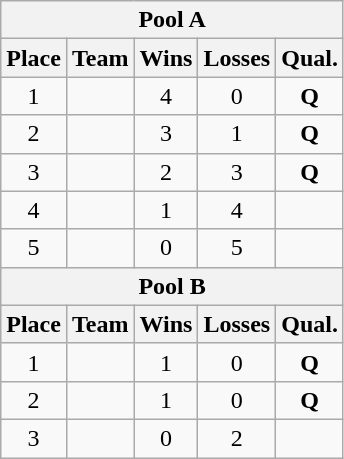<table class=wikitable style="text-align:center">
<tr>
<th colspan=5>Pool A</th>
</tr>
<tr>
<th>Place</th>
<th>Team</th>
<th>Wins</th>
<th>Losses</th>
<th>Qual.</th>
</tr>
<tr>
<td>1</td>
<td align=left></td>
<td>4</td>
<td>0</td>
<td><strong>Q</strong></td>
</tr>
<tr>
<td>2</td>
<td align=left></td>
<td>3</td>
<td>1</td>
<td><strong>Q</strong></td>
</tr>
<tr>
<td>3</td>
<td align=left></td>
<td>2</td>
<td>3</td>
<td><strong>Q</strong></td>
</tr>
<tr>
<td>4</td>
<td align=left></td>
<td>1</td>
<td>4</td>
<td></td>
</tr>
<tr>
<td>5</td>
<td align=left></td>
<td>0</td>
<td>5</td>
<td></td>
</tr>
<tr>
<th colspan=5>Pool B</th>
</tr>
<tr>
<th>Place</th>
<th>Team</th>
<th>Wins</th>
<th>Losses</th>
<th>Qual.</th>
</tr>
<tr>
<td>1</td>
<td align=left></td>
<td>1</td>
<td>0</td>
<td><strong>Q</strong></td>
</tr>
<tr>
<td>2</td>
<td align=left></td>
<td>1</td>
<td>0</td>
<td><strong>Q</strong></td>
</tr>
<tr>
<td>3</td>
<td align=left></td>
<td>0</td>
<td>2</td>
<td></td>
</tr>
</table>
